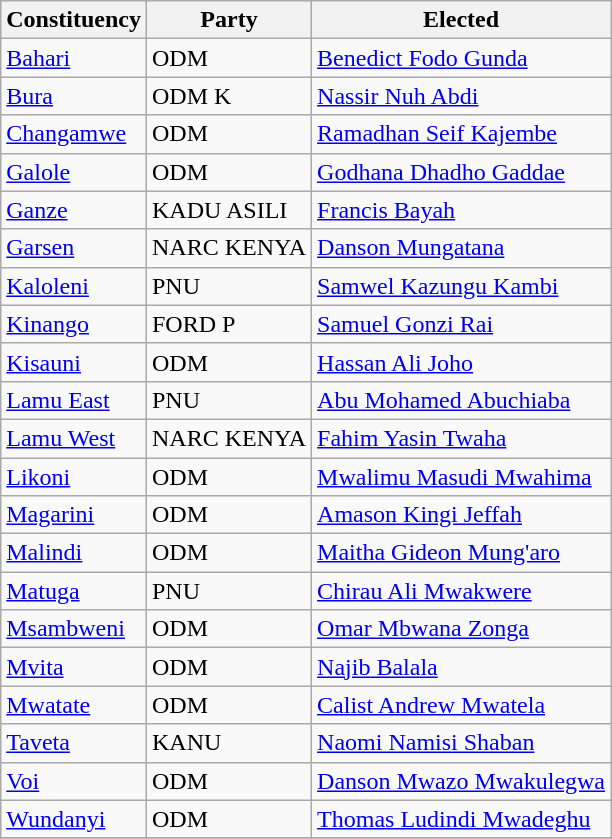<table class="wikitable">
<tr>
<th>Constituency</th>
<th>Party  <br><small></small></th>
<th>Elected</th>
</tr>
<tr>
<td><a href='#'>Bahari</a></td>
<td>ODM</td>
<td><a href='#'>Benedict Fodo Gunda</a></td>
</tr>
<tr>
<td><a href='#'>Bura</a></td>
<td>ODM K</td>
<td><a href='#'>Nassir Nuh Abdi</a></td>
</tr>
<tr>
<td><a href='#'>Changamwe</a></td>
<td>ODM</td>
<td><a href='#'>Ramadhan Seif Kajembe</a></td>
</tr>
<tr>
<td><a href='#'>Galole</a></td>
<td>ODM</td>
<td><a href='#'>Godhana Dhadho Gaddae</a></td>
</tr>
<tr>
<td><a href='#'>Ganze</a></td>
<td>KADU ASILI</td>
<td><a href='#'>Francis Bayah</a></td>
</tr>
<tr>
<td><a href='#'>Garsen</a></td>
<td>NARC KENYA</td>
<td><a href='#'>Danson Mungatana</a></td>
</tr>
<tr>
<td><a href='#'>Kaloleni</a></td>
<td>PNU</td>
<td><a href='#'>Samwel Kazungu Kambi</a></td>
</tr>
<tr>
<td><a href='#'>Kinango</a></td>
<td>FORD P</td>
<td><a href='#'>Samuel Gonzi Rai</a></td>
</tr>
<tr>
<td><a href='#'>Kisauni</a></td>
<td>ODM</td>
<td><a href='#'>Hassan Ali Joho</a></td>
</tr>
<tr>
<td><a href='#'>Lamu East</a></td>
<td>PNU</td>
<td><a href='#'>Abu Mohamed Abuchiaba</a></td>
</tr>
<tr>
<td><a href='#'>Lamu West</a></td>
<td>NARC KENYA</td>
<td><a href='#'>Fahim Yasin Twaha</a></td>
</tr>
<tr>
<td><a href='#'>Likoni</a></td>
<td>ODM</td>
<td><a href='#'>Mwalimu Masudi Mwahima</a></td>
</tr>
<tr>
<td><a href='#'>Magarini</a></td>
<td>ODM</td>
<td><a href='#'>Amason Kingi Jeffah</a></td>
</tr>
<tr>
<td><a href='#'>Malindi</a></td>
<td>ODM</td>
<td><a href='#'>Maitha Gideon Mung'aro</a></td>
</tr>
<tr>
<td><a href='#'>Matuga</a></td>
<td>PNU</td>
<td><a href='#'>Chirau Ali Mwakwere</a></td>
</tr>
<tr>
<td><a href='#'>Msambweni</a></td>
<td>ODM</td>
<td><a href='#'>Omar Mbwana Zonga</a></td>
</tr>
<tr>
<td><a href='#'>Mvita</a></td>
<td>ODM</td>
<td><a href='#'>Najib Balala</a></td>
</tr>
<tr>
<td><a href='#'>Mwatate</a></td>
<td>ODM</td>
<td><a href='#'>Calist Andrew Mwatela</a></td>
</tr>
<tr>
<td><a href='#'>Taveta</a></td>
<td>KANU</td>
<td><a href='#'>Naomi Namisi Shaban</a></td>
</tr>
<tr>
<td><a href='#'>Voi</a></td>
<td>ODM</td>
<td><a href='#'>Danson Mwazo Mwakulegwa</a></td>
</tr>
<tr>
<td><a href='#'>Wundanyi</a></td>
<td>ODM</td>
<td><a href='#'>Thomas Ludindi Mwadeghu</a></td>
</tr>
<tr>
</tr>
</table>
